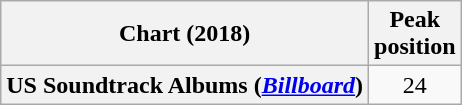<table class="wikitable plainrowheaders" style="text-align:center">
<tr>
<th scope="col">Chart (2018)</th>
<th scope="col">Peak<br>position</th>
</tr>
<tr>
<th scope="row">US Soundtrack Albums (<a href='#'><em>Billboard</em></a>)</th>
<td>24</td>
</tr>
</table>
